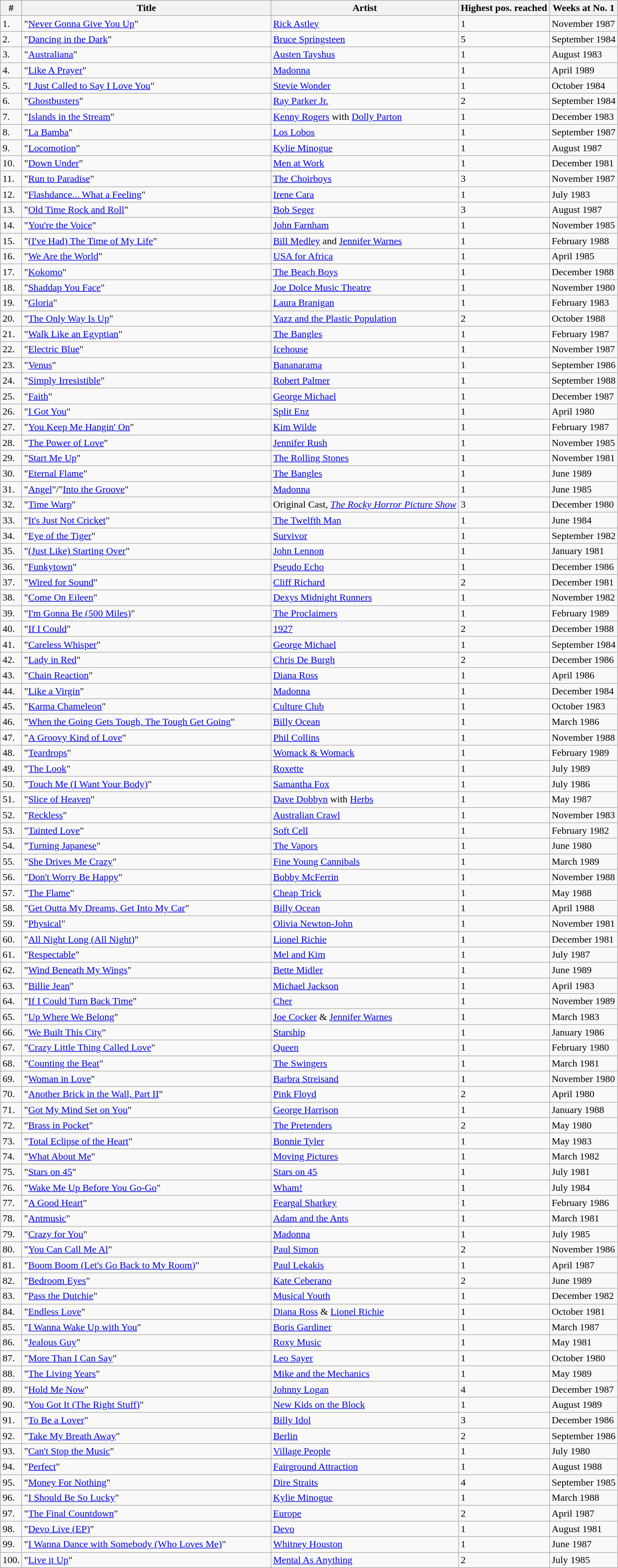<table class="wikitable sortable">
<tr>
<th>#</th>
<th width="400">Title</th>
<th>Artist</th>
<th>Highest pos. reached</th>
<th>Weeks at No. 1</th>
</tr>
<tr>
<td>1.</td>
<td>"<a href='#'>Never Gonna Give You Up</a>"</td>
<td><a href='#'>Rick Astley</a></td>
<td>1</td>
<td>November 1987</td>
</tr>
<tr>
<td>2.</td>
<td>"<a href='#'>Dancing in the Dark</a>"</td>
<td><a href='#'>Bruce Springsteen</a></td>
<td>5</td>
<td>September 1984</td>
</tr>
<tr>
<td>3.</td>
<td>"<a href='#'>Australiana</a>"</td>
<td><a href='#'>Austen Tayshus</a></td>
<td>1</td>
<td>August 1983</td>
</tr>
<tr>
<td>4.</td>
<td>"<a href='#'>Like A Prayer</a>"</td>
<td><a href='#'>Madonna</a></td>
<td>1</td>
<td>April 1989</td>
</tr>
<tr>
<td>5.</td>
<td>"<a href='#'>I Just Called to Say I Love You</a>"</td>
<td><a href='#'>Stevie Wonder</a></td>
<td>1</td>
<td>October 1984</td>
</tr>
<tr>
<td>6.</td>
<td>"<a href='#'>Ghostbusters</a>"</td>
<td><a href='#'>Ray Parker Jr.</a></td>
<td>2</td>
<td>September 1984</td>
</tr>
<tr>
<td>7.</td>
<td>"<a href='#'>Islands in the Stream</a>"</td>
<td><a href='#'>Kenny Rogers</a> with <a href='#'>Dolly Parton</a></td>
<td>1</td>
<td>December 1983</td>
</tr>
<tr>
<td>8.</td>
<td>"<a href='#'>La Bamba</a>"</td>
<td><a href='#'>Los Lobos</a></td>
<td>1</td>
<td>September 1987</td>
</tr>
<tr>
<td>9.</td>
<td>"<a href='#'>Locomotion</a>"</td>
<td><a href='#'>Kylie Minogue</a></td>
<td>1</td>
<td>August 1987</td>
</tr>
<tr>
<td>10.</td>
<td>"<a href='#'>Down Under</a>"</td>
<td><a href='#'>Men at Work</a></td>
<td>1</td>
<td>December 1981</td>
</tr>
<tr>
<td>11.</td>
<td>"<a href='#'>Run to Paradise</a>"</td>
<td><a href='#'>The Choirboys</a></td>
<td>3</td>
<td>November 1987</td>
</tr>
<tr>
<td>12.</td>
<td>"<a href='#'>Flashdance... What a Feeling</a>"</td>
<td><a href='#'>Irene Cara</a></td>
<td>1</td>
<td>July 1983</td>
</tr>
<tr>
<td>13.</td>
<td>"<a href='#'>Old Time Rock and Roll</a>"</td>
<td><a href='#'>Bob Seger</a></td>
<td>3</td>
<td>August 1987</td>
</tr>
<tr>
<td>14.</td>
<td>"<a href='#'>You're the Voice</a>"</td>
<td><a href='#'>John Farnham</a></td>
<td>1</td>
<td>November 1985</td>
</tr>
<tr>
<td>15.</td>
<td>"<a href='#'>(I've Had) The Time of My Life</a>"</td>
<td><a href='#'>Bill Medley</a> and <a href='#'>Jennifer Warnes</a></td>
<td>1</td>
<td>February 1988</td>
</tr>
<tr>
<td>16.</td>
<td>"<a href='#'>We Are the World</a>"</td>
<td><a href='#'>USA for Africa</a></td>
<td>1</td>
<td>April 1985</td>
</tr>
<tr>
<td>17.</td>
<td>"<a href='#'>Kokomo</a>"</td>
<td><a href='#'>The Beach Boys</a></td>
<td>1</td>
<td>December 1988</td>
</tr>
<tr>
<td>18.</td>
<td>"<a href='#'>Shaddap You Face</a>"</td>
<td><a href='#'>Joe Dolce Music Theatre</a></td>
<td>1</td>
<td>November 1980</td>
</tr>
<tr>
<td>19.</td>
<td>"<a href='#'>Gloria</a>"</td>
<td><a href='#'>Laura Branigan</a></td>
<td>1</td>
<td>February 1983</td>
</tr>
<tr>
<td>20.</td>
<td>"<a href='#'>The Only Way Is Up</a>"</td>
<td><a href='#'>Yazz and the Plastic Population</a></td>
<td>2</td>
<td>October 1988</td>
</tr>
<tr>
<td>21.</td>
<td>"<a href='#'>Walk Like an Egyptian</a>"</td>
<td><a href='#'>The Bangles</a></td>
<td>1</td>
<td>February 1987</td>
</tr>
<tr>
<td>22.</td>
<td>"<a href='#'>Electric Blue</a>"</td>
<td><a href='#'>Icehouse</a></td>
<td>1</td>
<td>November 1987</td>
</tr>
<tr>
<td>23.</td>
<td>"<a href='#'>Venus</a>"</td>
<td><a href='#'>Bananarama</a></td>
<td>1</td>
<td>September 1986</td>
</tr>
<tr>
<td>24.</td>
<td>"<a href='#'>Simply Irresistible</a>"</td>
<td><a href='#'>Robert Palmer</a></td>
<td>1</td>
<td>September 1988</td>
</tr>
<tr>
<td>25.</td>
<td>"<a href='#'>Faith</a>"</td>
<td><a href='#'>George Michael</a></td>
<td>1</td>
<td>December 1987</td>
</tr>
<tr>
<td>26.</td>
<td>"<a href='#'>I Got You</a>"</td>
<td><a href='#'>Split Enz</a></td>
<td>1</td>
<td>April 1980</td>
</tr>
<tr>
<td>27.</td>
<td>"<a href='#'>You Keep Me Hangin' On</a>"</td>
<td><a href='#'>Kim Wilde</a></td>
<td>1</td>
<td>February 1987</td>
</tr>
<tr>
<td>28.</td>
<td>"<a href='#'>The Power of Love</a>"</td>
<td><a href='#'>Jennifer Rush</a></td>
<td>1</td>
<td>November 1985</td>
</tr>
<tr>
<td>29.</td>
<td>"<a href='#'>Start Me Up</a>"</td>
<td><a href='#'>The Rolling Stones</a></td>
<td>1</td>
<td>November 1981</td>
</tr>
<tr>
<td>30.</td>
<td>"<a href='#'>Eternal Flame</a>"</td>
<td><a href='#'>The Bangles</a></td>
<td>1</td>
<td>June 1989</td>
</tr>
<tr>
<td>31.</td>
<td>"<a href='#'>Angel</a>"/"<a href='#'>Into the Groove</a>"</td>
<td><a href='#'>Madonna</a></td>
<td>1</td>
<td>June 1985</td>
</tr>
<tr>
<td>32.</td>
<td>"<a href='#'>Time Warp</a>"</td>
<td>Original Cast, <em><a href='#'>The Rocky Horror Picture Show</a></em></td>
<td>3</td>
<td>December 1980</td>
</tr>
<tr>
<td>33.</td>
<td>"<a href='#'>It's Just Not Cricket</a>"</td>
<td><a href='#'>The Twelfth Man</a></td>
<td>1</td>
<td>June 1984</td>
</tr>
<tr>
<td>34.</td>
<td>"<a href='#'>Eye of the Tiger</a>"</td>
<td><a href='#'>Survivor</a></td>
<td>1</td>
<td>September 1982</td>
</tr>
<tr>
<td>35.</td>
<td>"<a href='#'>(Just Like) Starting Over</a>"</td>
<td><a href='#'>John Lennon</a></td>
<td>1</td>
<td>January 1981</td>
</tr>
<tr>
<td>36.</td>
<td>"<a href='#'>Funkytown</a>"</td>
<td><a href='#'>Pseudo Echo</a></td>
<td>1</td>
<td>December 1986</td>
</tr>
<tr>
<td>37.</td>
<td>"<a href='#'>Wired for Sound</a>"</td>
<td><a href='#'>Cliff Richard</a></td>
<td>2</td>
<td>December 1981</td>
</tr>
<tr>
<td>38.</td>
<td>"<a href='#'>Come On Eileen</a>"</td>
<td><a href='#'>Dexys Midnight Runners</a></td>
<td>1</td>
<td>November 1982</td>
</tr>
<tr>
<td>39.</td>
<td>"<a href='#'>I'm Gonna Be (500 Miles)</a>"</td>
<td><a href='#'>The Proclaimers</a></td>
<td>1</td>
<td>February 1989</td>
</tr>
<tr>
<td>40.</td>
<td>"<a href='#'>If I Could</a>"</td>
<td><a href='#'>1927</a></td>
<td>2</td>
<td>December 1988</td>
</tr>
<tr>
<td>41.</td>
<td>"<a href='#'>Careless Whisper</a>"</td>
<td><a href='#'>George Michael</a></td>
<td>1</td>
<td>September 1984</td>
</tr>
<tr>
<td>42.</td>
<td>"<a href='#'>Lady in Red</a>"</td>
<td><a href='#'>Chris De Burgh</a></td>
<td>2</td>
<td>December 1986</td>
</tr>
<tr>
<td>43.</td>
<td>"<a href='#'>Chain Reaction</a>"</td>
<td><a href='#'>Diana Ross</a></td>
<td>1</td>
<td>April 1986</td>
</tr>
<tr>
<td>44.</td>
<td>"<a href='#'>Like a Virgin</a>"</td>
<td><a href='#'>Madonna</a></td>
<td>1</td>
<td>December 1984</td>
</tr>
<tr>
<td>45.</td>
<td>"<a href='#'>Karma Chameleon</a>"</td>
<td><a href='#'>Culture Club</a></td>
<td>1</td>
<td>October 1983</td>
</tr>
<tr>
<td>46.</td>
<td>"<a href='#'>When the Going Gets Tough, The Tough Get Going</a>"</td>
<td><a href='#'>Billy Ocean</a></td>
<td>1</td>
<td>March 1986</td>
</tr>
<tr>
<td>47.</td>
<td>"<a href='#'>A Groovy Kind of Love</a>"</td>
<td><a href='#'>Phil Collins</a></td>
<td>1</td>
<td>November 1988</td>
</tr>
<tr>
<td>48.</td>
<td>"<a href='#'>Teardrops</a>"</td>
<td><a href='#'>Womack & Womack</a></td>
<td>1</td>
<td>February 1989</td>
</tr>
<tr>
<td>49.</td>
<td>"<a href='#'>The Look</a>"</td>
<td><a href='#'>Roxette</a></td>
<td>1</td>
<td>July 1989</td>
</tr>
<tr>
<td>50.</td>
<td>"<a href='#'>Touch Me (I Want Your Body)</a>"</td>
<td><a href='#'>Samantha Fox</a></td>
<td>1</td>
<td>July 1986</td>
</tr>
<tr>
<td>51.</td>
<td>"<a href='#'>Slice of Heaven</a>"</td>
<td><a href='#'>Dave Dobbyn</a> with <a href='#'>Herbs</a></td>
<td>1</td>
<td>May 1987</td>
</tr>
<tr>
<td>52.</td>
<td>"<a href='#'>Reckless</a>"</td>
<td><a href='#'>Australian Crawl</a></td>
<td>1</td>
<td>November 1983</td>
</tr>
<tr>
<td>53.</td>
<td>"<a href='#'>Tainted Love</a>"</td>
<td><a href='#'>Soft Cell</a></td>
<td>1</td>
<td>February 1982</td>
</tr>
<tr>
<td>54.</td>
<td>"<a href='#'>Turning Japanese</a>"</td>
<td><a href='#'>The Vapors</a></td>
<td>1</td>
<td>June 1980</td>
</tr>
<tr>
<td>55.</td>
<td>"<a href='#'>She Drives Me Crazy</a>"</td>
<td><a href='#'>Fine Young Cannibals</a></td>
<td>1</td>
<td>March 1989</td>
</tr>
<tr>
<td>56.</td>
<td>"<a href='#'>Don't Worry Be Happy</a>"</td>
<td><a href='#'>Bobby McFerrin</a></td>
<td>1</td>
<td>November 1988</td>
</tr>
<tr>
<td>57.</td>
<td>"<a href='#'>The Flame</a>"</td>
<td><a href='#'>Cheap Trick</a></td>
<td>1</td>
<td>May 1988</td>
</tr>
<tr>
<td>58.</td>
<td>"<a href='#'>Get Outta My Dreams, Get Into My Car</a>"</td>
<td><a href='#'>Billy Ocean</a></td>
<td>1</td>
<td>April 1988</td>
</tr>
<tr>
<td>59.</td>
<td>"<a href='#'>Physical</a>"</td>
<td><a href='#'>Olivia Newton-John</a></td>
<td>1</td>
<td>November 1981</td>
</tr>
<tr>
<td>60.</td>
<td>"<a href='#'>All Night Long (All Night)</a>"</td>
<td><a href='#'>Lionel Richie</a></td>
<td>1</td>
<td>December 1981</td>
</tr>
<tr>
<td>61.</td>
<td>"<a href='#'>Respectable</a>"</td>
<td><a href='#'>Mel and Kim</a></td>
<td>1</td>
<td>July 1987</td>
</tr>
<tr>
<td>62.</td>
<td>"<a href='#'>Wind Beneath My Wings</a>"</td>
<td><a href='#'>Bette Midler</a></td>
<td>1</td>
<td>June 1989</td>
</tr>
<tr>
<td>63.</td>
<td>"<a href='#'>Billie Jean</a>"</td>
<td><a href='#'>Michael Jackson</a></td>
<td>1</td>
<td>April 1983</td>
</tr>
<tr>
<td>64.</td>
<td>"<a href='#'>If I Could Turn Back Time</a>"</td>
<td><a href='#'>Cher</a></td>
<td>1</td>
<td>November 1989</td>
</tr>
<tr>
<td>65.</td>
<td>"<a href='#'>Up Where We Belong</a>"</td>
<td><a href='#'>Joe Cocker</a> & <a href='#'>Jennifer Warnes</a></td>
<td>1</td>
<td>March 1983</td>
</tr>
<tr>
<td>66.</td>
<td>"<a href='#'>We Built This City</a>"</td>
<td><a href='#'>Starship</a></td>
<td>1</td>
<td>January 1986</td>
</tr>
<tr>
<td>67.</td>
<td>"<a href='#'>Crazy Little Thing Called Love</a>"</td>
<td><a href='#'>Queen</a></td>
<td>1</td>
<td>February 1980</td>
</tr>
<tr>
<td>68.</td>
<td>"<a href='#'>Counting the Beat</a>"</td>
<td><a href='#'>The Swingers</a></td>
<td>1</td>
<td>March 1981</td>
</tr>
<tr>
<td>69.</td>
<td>"<a href='#'>Woman in Love</a>"</td>
<td><a href='#'>Barbra Streisand</a></td>
<td>1</td>
<td>November 1980</td>
</tr>
<tr>
<td>70.</td>
<td>"<a href='#'>Another Brick in the Wall, Part II</a>"</td>
<td><a href='#'>Pink Floyd</a></td>
<td>2</td>
<td>April 1980</td>
</tr>
<tr>
<td>71.</td>
<td>"<a href='#'>Got My Mind Set on You</a>"</td>
<td><a href='#'>George Harrison</a></td>
<td>1</td>
<td>January 1988</td>
</tr>
<tr>
<td>72.</td>
<td>"<a href='#'>Brass in Pocket</a>"</td>
<td><a href='#'>The Pretenders</a></td>
<td>2</td>
<td>May 1980</td>
</tr>
<tr>
<td>73.</td>
<td>"<a href='#'>Total Eclipse of the Heart</a>"</td>
<td><a href='#'>Bonnie Tyler</a></td>
<td>1</td>
<td>May 1983</td>
</tr>
<tr>
<td>74.</td>
<td>"<a href='#'>What About Me</a>"</td>
<td><a href='#'>Moving Pictures</a></td>
<td>1</td>
<td>March 1982</td>
</tr>
<tr>
<td>75.</td>
<td>"<a href='#'>Stars on 45</a>"</td>
<td><a href='#'>Stars on 45</a></td>
<td>1</td>
<td>July 1981</td>
</tr>
<tr>
<td>76.</td>
<td>"<a href='#'>Wake Me Up Before You Go-Go</a>"</td>
<td><a href='#'>Wham!</a></td>
<td>1</td>
<td>July 1984</td>
</tr>
<tr>
<td>77.</td>
<td>"<a href='#'>A Good Heart</a>"</td>
<td><a href='#'>Feargal Sharkey</a></td>
<td>1</td>
<td>February 1986</td>
</tr>
<tr>
<td>78.</td>
<td>"<a href='#'>Antmusic</a>"</td>
<td><a href='#'>Adam and the Ants</a></td>
<td>1</td>
<td>March 1981</td>
</tr>
<tr>
<td>79.</td>
<td>"<a href='#'>Crazy for You</a>"</td>
<td><a href='#'>Madonna</a></td>
<td>1</td>
<td>July 1985</td>
</tr>
<tr>
<td>80.</td>
<td>"<a href='#'>You Can Call Me Al</a>"</td>
<td><a href='#'>Paul Simon</a></td>
<td>2</td>
<td>November 1986</td>
</tr>
<tr>
<td>81.</td>
<td>"<a href='#'>Boom Boom (Let's Go Back to My Room)</a>"</td>
<td><a href='#'>Paul Lekakis</a></td>
<td>1</td>
<td>April 1987</td>
</tr>
<tr>
<td>82.</td>
<td>"<a href='#'>Bedroom Eyes</a>"</td>
<td><a href='#'>Kate Ceberano</a></td>
<td>2</td>
<td>June 1989</td>
</tr>
<tr>
<td>83.</td>
<td>"<a href='#'>Pass the Dutchie</a>"</td>
<td><a href='#'>Musical Youth</a></td>
<td>1</td>
<td>December 1982</td>
</tr>
<tr>
<td>84.</td>
<td>"<a href='#'>Endless Love</a>"</td>
<td><a href='#'>Diana Ross</a> & <a href='#'>Lionel Richie</a></td>
<td>1</td>
<td>October 1981</td>
</tr>
<tr>
<td>85.</td>
<td>"<a href='#'>I Wanna Wake Up with You</a>"</td>
<td><a href='#'>Boris Gardiner</a></td>
<td>1</td>
<td>March 1987</td>
</tr>
<tr>
<td>86.</td>
<td>"<a href='#'>Jealous Guy</a>"</td>
<td><a href='#'>Roxy Music</a></td>
<td>1</td>
<td>May 1981</td>
</tr>
<tr>
<td>87.</td>
<td>"<a href='#'>More Than I Can Say</a>"</td>
<td><a href='#'>Leo Sayer</a></td>
<td>1</td>
<td>October 1980</td>
</tr>
<tr>
<td>88.</td>
<td>"<a href='#'>The Living Years</a>"</td>
<td><a href='#'>Mike and the Mechanics</a></td>
<td>1</td>
<td>May 1989</td>
</tr>
<tr>
<td>89.</td>
<td>"<a href='#'>Hold Me Now</a>"</td>
<td><a href='#'>Johnny Logan</a></td>
<td>4</td>
<td>December 1987</td>
</tr>
<tr>
<td>90.</td>
<td>"<a href='#'>You Got It (The Right Stuff)</a>"</td>
<td><a href='#'>New Kids on the Block</a></td>
<td>1</td>
<td>August 1989</td>
</tr>
<tr>
<td>91.</td>
<td>"<a href='#'>To Be a Lover</a>"</td>
<td><a href='#'>Billy Idol</a></td>
<td>3</td>
<td>December 1986</td>
</tr>
<tr>
<td>92.</td>
<td>"<a href='#'>Take My Breath Away</a>"</td>
<td><a href='#'>Berlin</a></td>
<td>2</td>
<td>September 1986</td>
</tr>
<tr>
<td>93.</td>
<td>"<a href='#'>Can't Stop the Music</a>"</td>
<td><a href='#'>Village People</a></td>
<td>1</td>
<td>July 1980</td>
</tr>
<tr>
<td>94.</td>
<td>"<a href='#'>Perfect</a>"</td>
<td><a href='#'>Fairground Attraction</a></td>
<td>1</td>
<td>August 1988</td>
</tr>
<tr>
<td>95.</td>
<td>"<a href='#'>Money For Nothing</a>"</td>
<td><a href='#'>Dire Straits</a></td>
<td>4</td>
<td>September 1985</td>
</tr>
<tr>
<td>96.</td>
<td>"<a href='#'>I Should Be So Lucky</a>"</td>
<td><a href='#'>Kylie Minogue</a></td>
<td>1</td>
<td>March 1988</td>
</tr>
<tr>
<td>97.</td>
<td>"<a href='#'>The Final Countdown</a>"</td>
<td><a href='#'>Europe</a></td>
<td>2</td>
<td>April 1987</td>
</tr>
<tr>
<td>98.</td>
<td>"<a href='#'>Devo Live (EP)</a>"</td>
<td><a href='#'>Devo</a></td>
<td>1</td>
<td>August 1981</td>
</tr>
<tr>
<td>99.</td>
<td>"<a href='#'>I Wanna Dance with Somebody (Who Loves Me)</a>"</td>
<td><a href='#'>Whitney Houston</a></td>
<td>1</td>
<td>June 1987</td>
</tr>
<tr>
<td>100.</td>
<td>"<a href='#'>Live it Up</a>"</td>
<td><a href='#'>Mental As Anything</a></td>
<td>2</td>
<td>July 1985</td>
</tr>
</table>
